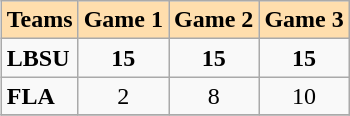<table class="wikitable" align=right>
<tr bgcolor=#ffdead align=center>
<td colspan=1><strong>Teams</strong></td>
<td colspan=1><strong>Game 1</strong></td>
<td colspan=1><strong>Game 2</strong></td>
<td colspan=1><strong>Game 3</strong></td>
</tr>
<tr>
<td><strong>LBSU</strong></td>
<td align=center><strong>15</strong></td>
<td align=center><strong>15</strong></td>
<td align=center><strong>15</strong></td>
</tr>
<tr>
<td><strong>FLA</strong></td>
<td align=center>2</td>
<td align=center>8</td>
<td align=center>10</td>
</tr>
<tr>
</tr>
</table>
